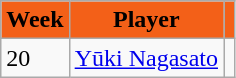<table class=wikitable>
<tr>
<th style="background:#f36018; color:black;">Week</th>
<th style="background:#f36018; color:black;">Player</th>
<th style="background:#f36018; color:black;"></th>
</tr>
<tr>
<td>20</td>
<td> <a href='#'>Yūki Nagasato</a></td>
<td align=center></td>
</tr>
</table>
